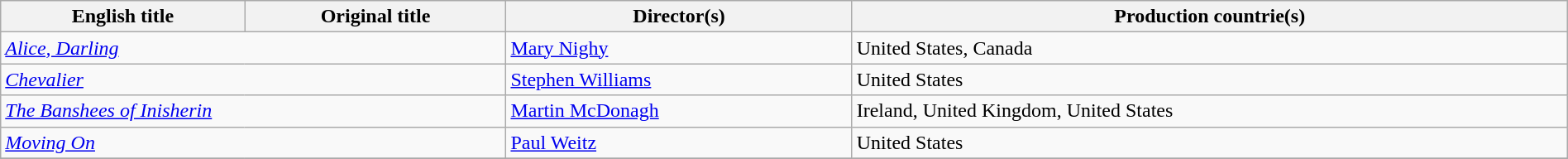<table class="sortable wikitable" style="width:100%; margin-bottom:4px" cellpadding="5">
<tr>
<th scope="col">English title</th>
<th scope="col">Original title</th>
<th scope="col">Director(s)</th>
<th scope="col">Production countrie(s)</th>
</tr>
<tr>
<td colspan="2"><em><a href='#'>Alice, Darling</a></em></td>
<td><a href='#'>Mary Nighy</a></td>
<td>United States, Canada</td>
</tr>
<tr>
<td colspan="2"><em><a href='#'>Chevalier</a></em></td>
<td><a href='#'>Stephen Williams</a></td>
<td>United States</td>
</tr>
<tr>
<td colspan="2"><em><a href='#'>The Banshees of Inisherin</a></em></td>
<td><a href='#'>Martin McDonagh</a></td>
<td>Ireland, United Kingdom, United States</td>
</tr>
<tr>
<td colspan="2"><em><a href='#'>Moving On</a></em></td>
<td><a href='#'>Paul Weitz</a></td>
<td>United States</td>
</tr>
<tr>
</tr>
</table>
